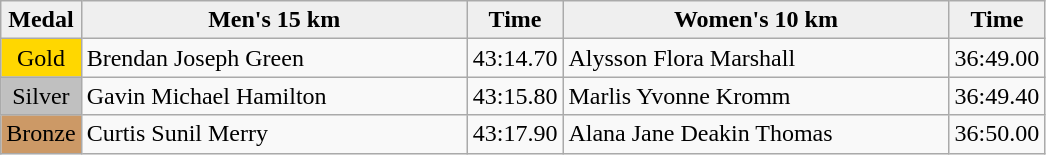<table class="wikitable" style="text-align:center">
<tr bgcolor="#efefef">
<td><strong>Medal</strong></td>
<td width=250><strong>Men's 15 km</strong></td>
<td><strong>Time</strong></td>
<td width=250><strong>Women's 10 km</strong></td>
<td><strong>Time</strong></td>
</tr>
<tr>
<td bgcolor="gold">Gold</td>
<td style="text-align:left"> Brendan Joseph Green</td>
<td>43:14.70</td>
<td style="text-align:left"> Alysson Flora Marshall</td>
<td>36:49.00</td>
</tr>
<tr>
<td bgcolor="silver">Silver</td>
<td style="text-align:left"> Gavin Michael Hamilton</td>
<td>43:15.80</td>
<td style="text-align:left"> Marlis Yvonne Kromm</td>
<td>36:49.40</td>
</tr>
<tr>
<td bgcolor="cc9966">Bronze</td>
<td style="text-align:left"> Curtis Sunil Merry</td>
<td>43:17.90</td>
<td style="text-align:left"> Alana Jane Deakin Thomas</td>
<td>36:50.00</td>
</tr>
</table>
